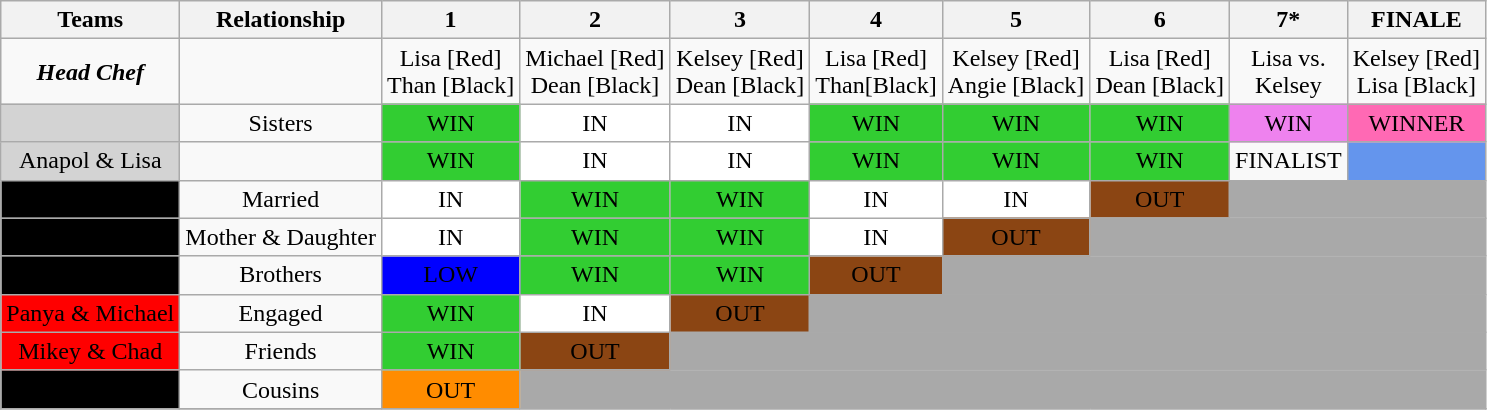<table class="wikitable" style="text-align:center" align="center">
<tr>
<th>Teams</th>
<th>Relationship</th>
<th>1</th>
<th>2</th>
<th>3</th>
<th>4</th>
<th>5</th>
<th>6</th>
<th>7<strong>*</strong></th>
<th>FINALE</th>
</tr>
<tr>
<td><strong><em>Head Chef</em></strong><br></td>
<td></td>
<td>Lisa [Red] <br> Than [Black]</td>
<td>Michael [Red] <br> Dean [Black]</td>
<td>Kelsey [Red] <br> Dean [Black]</td>
<td>Lisa [Red] <br> Than[Black]</td>
<td>Kelsey [Red] <br> Angie [Black]</td>
<td>Lisa [Red] <br> Dean [Black]</td>
<td>Lisa vs.<br>Kelsey</td>
<td>Kelsey [Red] <br> Lisa [Black]</td>
</tr>
<tr>
<td bgcolor="lightgrey"></td>
<td>Sisters</td>
<td bgcolor="limegreen">WIN</td>
<td bgcolor="white">IN</td>
<td bgcolor="white">IN</td>
<td bgcolor="limegreen">WIN</td>
<td bgcolor="limegreen">WIN</td>
<td bgcolor="limegreen">WIN</td>
<td bgcolor="violet">WIN</td>
<td bgcolor="hotpink">WINNER</td>
</tr>
<tr>
<td bgcolor="lightgrey">Anapol & Lisa</td>
<td></td>
<td bgcolor="limegreen">WIN</td>
<td bgcolor="white">IN</td>
<td bgcolor="white">IN</td>
<td bgcolor="limegreen">WIN</td>
<td bgcolor="limegreen">WIN</td>
<td bgcolor="limegreen">WIN</td>
<td>FINALIST</td>
<td bgcolor="cornflowerblue"></td>
</tr>
<tr>
<td bgcolor="black"><span>Dean & Shari</span></td>
<td>Married</td>
<td bgcolor="white">IN</td>
<td bgcolor="limegreen">WIN</td>
<td bgcolor="limegreen">WIN</td>
<td bgcolor="white">IN</td>
<td bgcolor="white">IN</td>
<td bgcolor="saddlebrown">OUT</td>
<td colspan=2 bgcolor=darkgray></td>
</tr>
<tr>
<td bgcolor="black"><span></span></td>
<td>Mother & Daughter</td>
<td bgcolor="white">IN</td>
<td bgcolor="limegreen">WIN</td>
<td bgcolor="limegreen">WIN</td>
<td bgcolor="white">IN</td>
<td bgcolor="saddlebrown">OUT</td>
<td colspan=3 bgcolor=darkgray></td>
</tr>
<tr>
<td bgcolor="black"><span>Zan & Than</span></td>
<td>Brothers</td>
<td bgcolor="blue">LOW</td>
<td bgcolor="limegreen">WIN</td>
<td bgcolor="limegreen">WIN</td>
<td bgcolor="saddlebrown">OUT</td>
<td colspan=4 bgcolor=darkgray></td>
</tr>
<tr>
<td bgcolor="red"><span>Panya & Michael</span></td>
<td>Engaged</td>
<td bgcolor="limegreen">WIN</td>
<td bgcolor="white">IN</td>
<td bgcolor="saddlebrown">OUT</td>
<td colspan=5 bgcolor=darkgray></td>
</tr>
<tr>
<td bgcolor="red"><span>Mikey & Chad</span></td>
<td>Friends</td>
<td bgcolor="limegreen">WIN</td>
<td bgcolor="saddlebrown">OUT</td>
<td colspan=6 bgcolor=darkgray></td>
</tr>
<tr>
<td bgcolor="black"><span>Denise & Khoa</span></td>
<td>Cousins</td>
<td bgcolor="darkorange">OUT</td>
<td colspan=7 bgcolor=darkgray></td>
</tr>
<tr>
</tr>
</table>
